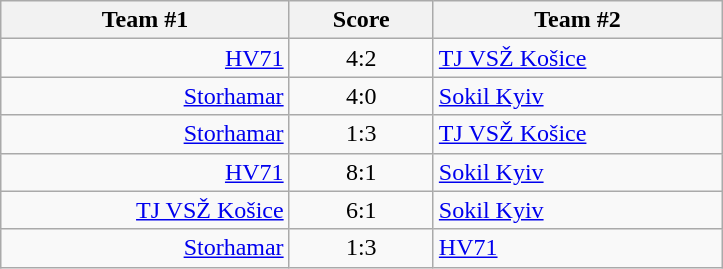<table class="wikitable" style="text-align: center;">
<tr>
<th width=22%>Team #1</th>
<th width=11%>Score</th>
<th width=22%>Team #2</th>
</tr>
<tr>
<td style="text-align: right;"><a href='#'>HV71</a> </td>
<td>4:2</td>
<td style="text-align: left;"> <a href='#'>TJ VSŽ Košice</a></td>
</tr>
<tr>
<td style="text-align: right;"><a href='#'>Storhamar</a> </td>
<td>4:0</td>
<td style="text-align: left;"> <a href='#'>Sokil Kyiv</a></td>
</tr>
<tr>
<td style="text-align: right;"><a href='#'>Storhamar</a> </td>
<td>1:3</td>
<td style="text-align: left;"> <a href='#'>TJ VSŽ Košice</a></td>
</tr>
<tr>
<td style="text-align: right;"><a href='#'>HV71</a> </td>
<td>8:1</td>
<td style="text-align: left;"> <a href='#'>Sokil Kyiv</a></td>
</tr>
<tr>
<td style="text-align: right;"><a href='#'>TJ VSŽ Košice</a> </td>
<td>6:1</td>
<td style="text-align: left;"> <a href='#'>Sokil Kyiv</a></td>
</tr>
<tr>
<td style="text-align: right;"><a href='#'>Storhamar</a> </td>
<td>1:3</td>
<td style="text-align: left;"> <a href='#'>HV71</a></td>
</tr>
</table>
